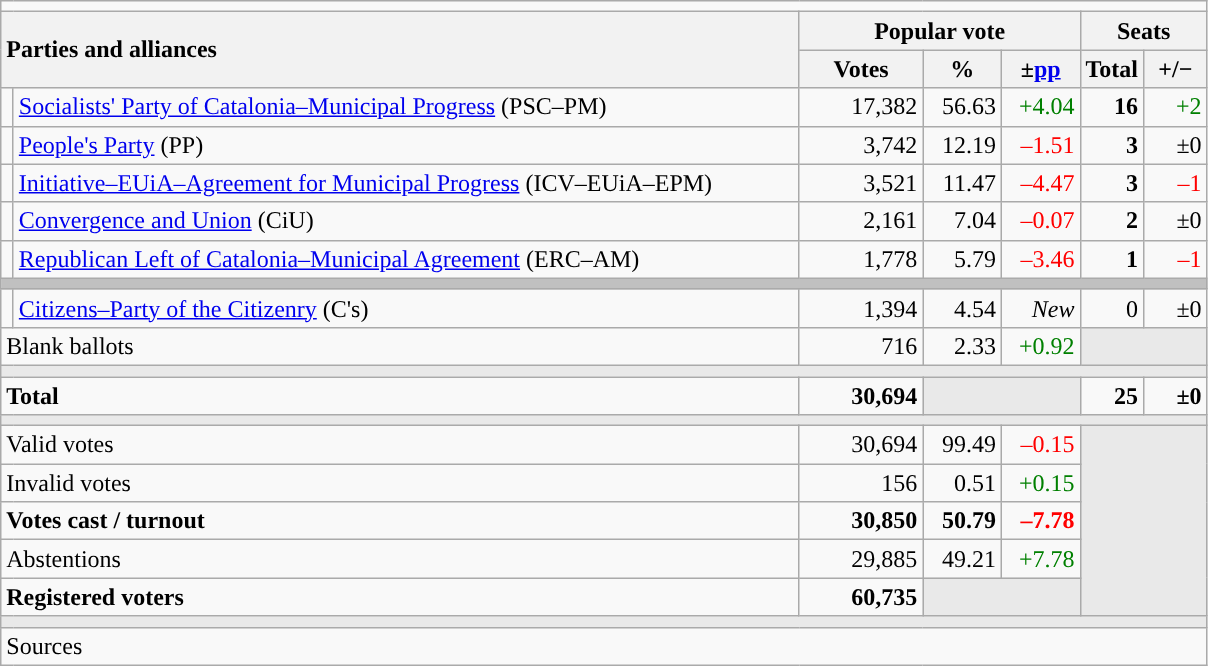<table class="wikitable" style="text-align:right;">
<tr>
<td colspan="7"></td>
</tr>
<tr>
<th style="text-align:left;" rowspan="2" colspan="2" width="525">Parties and alliances</th>
<th colspan="3">Popular vote</th>
<th colspan="2">Seats</th>
</tr>
<tr>
<th width="75">Votes</th>
<th width="45">%</th>
<th width="45">±<a href='#'>pp</a></th>
<th width="35">Total</th>
<th width="35">+/−</th>
</tr>
<tr>
<td width="1" style="color:inherit;background:"></td>
<td align="left"><a href='#'>Socialists' Party of Catalonia–Municipal Progress</a> (PSC–PM)</td>
<td>17,382</td>
<td>56.63</td>
<td style="color:green;">+4.04</td>
<td><strong>16</strong></td>
<td style="color:green;">+2</td>
</tr>
<tr>
<td style="color:inherit;background:"></td>
<td align="left"><a href='#'>People's Party</a> (PP)</td>
<td>3,742</td>
<td>12.19</td>
<td style="color:red;">–1.51</td>
<td><strong>3</strong></td>
<td>±0</td>
</tr>
<tr>
<td style="color:inherit;background:"></td>
<td align="left"><a href='#'>Initiative–EUiA–Agreement for Municipal Progress</a> (ICV–EUiA–EPM)</td>
<td>3,521</td>
<td>11.47</td>
<td style="color:red;">–4.47</td>
<td><strong>3</strong></td>
<td style="color:red;">–1</td>
</tr>
<tr>
<td style="color:inherit;background:"></td>
<td align="left"><a href='#'>Convergence and Union</a> (CiU)</td>
<td>2,161</td>
<td>7.04</td>
<td style="color:red;">–0.07</td>
<td><strong>2</strong></td>
<td>±0</td>
</tr>
<tr>
<td style="color:inherit;background:"></td>
<td align="left"><a href='#'>Republican Left of Catalonia–Municipal Agreement</a> (ERC–AM)</td>
<td>1,778</td>
<td>5.79</td>
<td style="color:red;">–3.46</td>
<td><strong>1</strong></td>
<td style="color:red;">–1</td>
</tr>
<tr>
<td colspan="7" style="color:inherit;background:#C0C0C0"></td>
</tr>
<tr>
<td style="color:inherit;background:"></td>
<td align="left"><a href='#'>Citizens–Party of the Citizenry</a> (C's)</td>
<td>1,394</td>
<td>4.54</td>
<td><em>New</em></td>
<td>0</td>
<td>±0</td>
</tr>
<tr>
<td align="left" colspan="2">Blank ballots</td>
<td>716</td>
<td>2.33</td>
<td style="color:green;">+0.92</td>
<td style="color:inherit;background:#E9E9E9" colspan="2"></td>
</tr>
<tr>
<td colspan="7" style="color:inherit;background:#E9E9E9"></td>
</tr>
<tr style="font-weight:bold;">
<td align="left" colspan="2">Total</td>
<td>30,694</td>
<td bgcolor="#E9E9E9" colspan="2"></td>
<td>25</td>
<td>±0</td>
</tr>
<tr>
<td colspan="7" style="color:inherit;background:#E9E9E9"></td>
</tr>
<tr>
<td align="left" colspan="2">Valid votes</td>
<td>30,694</td>
<td>99.49</td>
<td style="color:red;">–0.15</td>
<td bgcolor="#E9E9E9" colspan="2" rowspan="5"></td>
</tr>
<tr>
<td align="left" colspan="2">Invalid votes</td>
<td>156</td>
<td>0.51</td>
<td style="color:green;">+0.15</td>
</tr>
<tr style="font-weight:bold;">
<td align="left" colspan="2">Votes cast / turnout</td>
<td>30,850</td>
<td>50.79</td>
<td style="color:red;">–7.78</td>
</tr>
<tr>
<td align="left" colspan="2">Abstentions</td>
<td>29,885</td>
<td>49.21</td>
<td style="color:green;">+7.78</td>
</tr>
<tr style="font-weight:bold;">
<td align="left" colspan="2">Registered voters</td>
<td>60,735</td>
<td bgcolor="#E9E9E9" colspan="2"></td>
</tr>
<tr>
<td colspan="7" style="color:inherit;background:#E9E9E9"></td>
</tr>
<tr>
<td align="left" colspan="7">Sources</td>
</tr>
</table>
